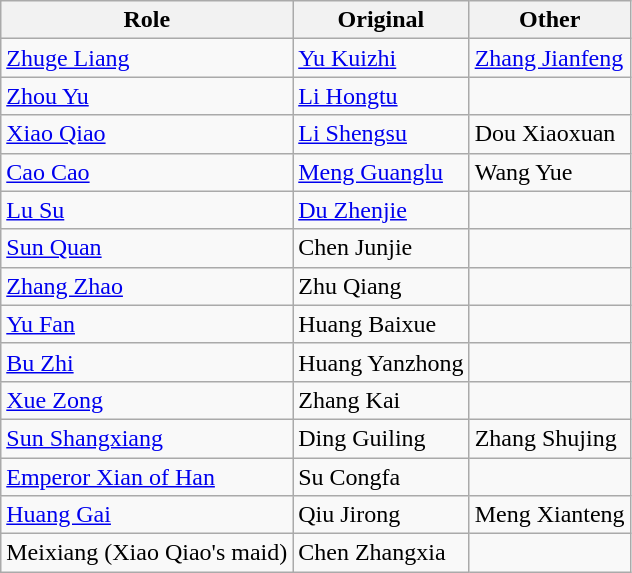<table class="wikitable">
<tr>
<th>Role</th>
<th>Original</th>
<th>Other</th>
</tr>
<tr>
<td><a href='#'>Zhuge Liang</a></td>
<td><a href='#'>Yu Kuizhi</a></td>
<td><a href='#'>Zhang Jianfeng</a></td>
</tr>
<tr>
<td><a href='#'>Zhou Yu</a></td>
<td><a href='#'>Li Hongtu</a></td>
<td></td>
</tr>
<tr>
<td><a href='#'>Xiao Qiao</a></td>
<td><a href='#'>Li Shengsu</a></td>
<td>Dou Xiaoxuan</td>
</tr>
<tr>
<td><a href='#'>Cao Cao</a></td>
<td><a href='#'>Meng Guanglu</a></td>
<td>Wang Yue</td>
</tr>
<tr>
<td><a href='#'>Lu Su</a></td>
<td><a href='#'>Du Zhenjie</a></td>
<td></td>
</tr>
<tr>
<td><a href='#'>Sun Quan</a></td>
<td>Chen Junjie</td>
<td></td>
</tr>
<tr>
<td><a href='#'>Zhang Zhao</a></td>
<td>Zhu Qiang</td>
<td></td>
</tr>
<tr>
<td><a href='#'>Yu Fan</a></td>
<td>Huang Baixue</td>
<td></td>
</tr>
<tr>
<td><a href='#'>Bu Zhi</a></td>
<td>Huang Yanzhong</td>
<td></td>
</tr>
<tr>
<td><a href='#'>Xue Zong</a></td>
<td>Zhang Kai</td>
<td></td>
</tr>
<tr>
<td><a href='#'>Sun Shangxiang</a></td>
<td>Ding Guiling</td>
<td>Zhang Shujing</td>
</tr>
<tr>
<td><a href='#'>Emperor Xian of Han</a></td>
<td>Su Congfa</td>
<td></td>
</tr>
<tr>
<td><a href='#'>Huang Gai</a></td>
<td>Qiu Jirong</td>
<td>Meng Xianteng</td>
</tr>
<tr>
<td>Meixiang (Xiao Qiao's maid)</td>
<td>Chen Zhangxia</td>
<td></td>
</tr>
</table>
